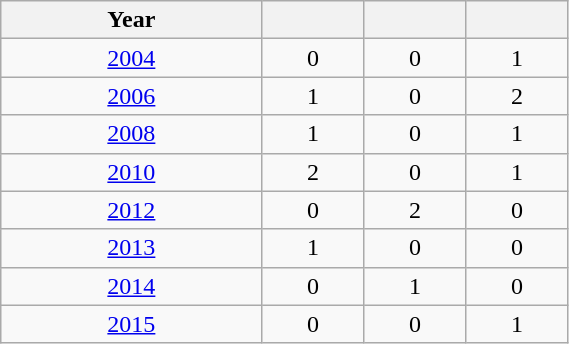<table class="wikitable" width=30% style="font-size:100%; text-align:center;">
<tr>
<th>Year</th>
<th></th>
<th></th>
<th></th>
</tr>
<tr>
<td><a href='#'>2004</a></td>
<td>0</td>
<td>0</td>
<td>1</td>
</tr>
<tr>
<td><a href='#'>2006</a></td>
<td>1</td>
<td>0</td>
<td>2</td>
</tr>
<tr>
<td><a href='#'>2008</a></td>
<td>1</td>
<td>0</td>
<td>1</td>
</tr>
<tr>
<td><a href='#'>2010</a></td>
<td>2</td>
<td>0</td>
<td>1</td>
</tr>
<tr>
<td><a href='#'>2012</a></td>
<td>0</td>
<td>2</td>
<td>0</td>
</tr>
<tr>
<td><a href='#'>2013</a></td>
<td>1</td>
<td>0</td>
<td>0</td>
</tr>
<tr>
<td><a href='#'>2014</a></td>
<td>0</td>
<td>1</td>
<td>0</td>
</tr>
<tr>
<td><a href='#'>2015</a></td>
<td>0</td>
<td>0</td>
<td>1</td>
</tr>
</table>
